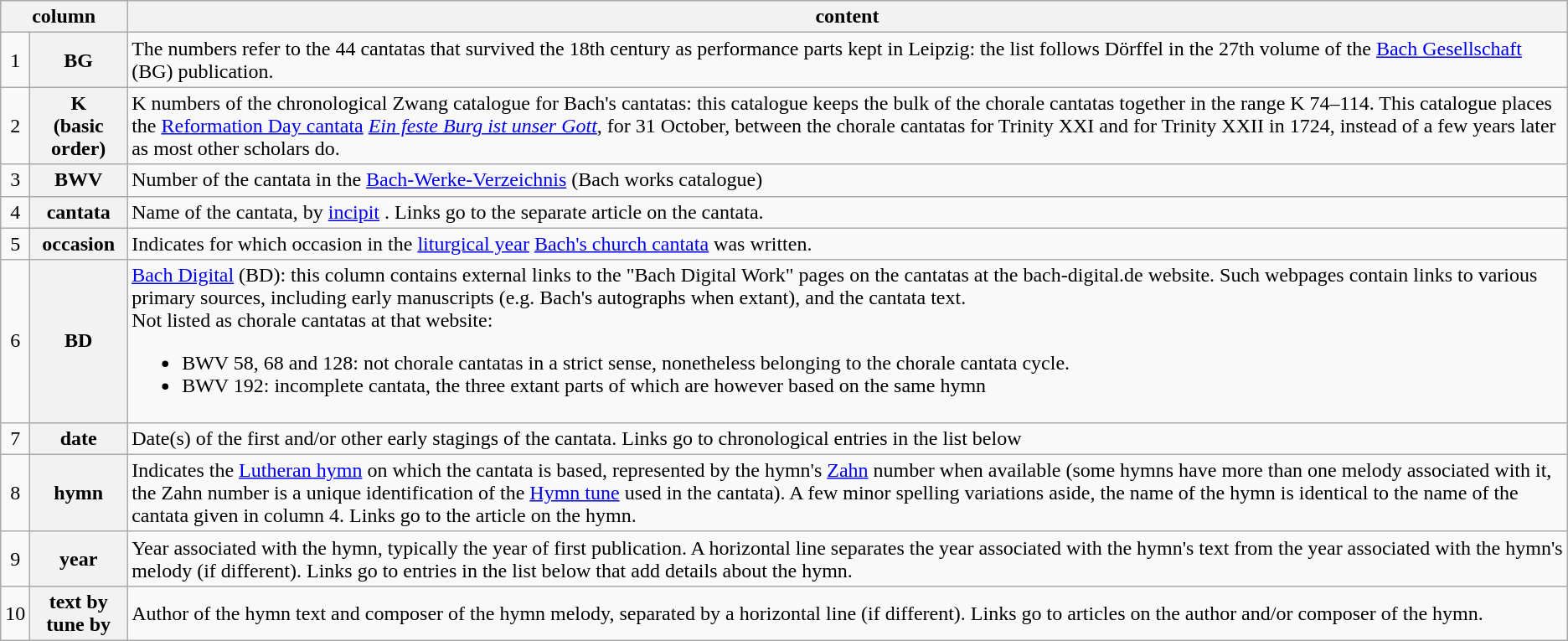<table class="wikitable">
<tr>
<th colspan="2">column</th>
<th>content</th>
</tr>
<tr>
<td align="center">1</td>
<th>BG</th>
<td>The numbers refer to the 44 cantatas that survived the 18th century as performance parts kept in Leipzig: the list follows Dörffel in the 27th volume of the <a href='#'>Bach Gesellschaft</a> (BG) publication.</td>
</tr>
<tr>
<td align="center">2</td>
<th>K<br>(basic order)</th>
<td>K numbers of the chronological Zwang catalogue for Bach's cantatas: this catalogue keeps the bulk of the chorale cantatas together in the range K 74–114. This catalogue places the <a href='#'>Reformation Day cantata</a> <em><a href='#'>Ein feste Burg ist unser Gott</a></em>, for 31 October, between the chorale cantatas for Trinity XXI and for Trinity XXII in 1724, instead of a few years later as most other scholars do.</td>
</tr>
<tr>
<td align="center">3</td>
<th>BWV</th>
<td>Number of the cantata in the <a href='#'>Bach-Werke-Verzeichnis</a> (Bach works catalogue)</td>
</tr>
<tr>
<td align="center">4</td>
<th>cantata</th>
<td>Name of the cantata, by <a href='#'>incipit</a> . Links go to the separate article on the cantata.</td>
</tr>
<tr>
<td align="center">5</td>
<th>occasion</th>
<td>Indicates for which occasion in the <a href='#'>liturgical year</a> <a href='#'>Bach's church cantata</a> was written.</td>
</tr>
<tr>
<td align="center">6</td>
<th>BD</th>
<td><a href='#'>Bach Digital</a> (BD): this column contains external links to the "Bach Digital Work" pages on the cantatas at the bach-digital.de website. Such webpages contain links to various primary sources, including early manuscripts (e.g. Bach's autographs when extant), and the cantata text.<br>Not listed as chorale cantatas at that website:<br><ul><li>BWV 58, 68 and 128: not chorale cantatas in a strict sense, nonetheless belonging to the chorale cantata cycle.</li><li>BWV 192: incomplete cantata, the three extant parts of which are however based on the same hymn</li></ul></td>
</tr>
<tr>
<td align="center">7</td>
<th>date</th>
<td>Date(s) of the first and/or other early stagings of the cantata. Links go to chronological entries in the list below</td>
</tr>
<tr>
<td align="center">8</td>
<th>hymn</th>
<td>Indicates the <a href='#'>Lutheran hymn</a> on which the cantata is based, represented by the hymn's <a href='#'>Zahn</a> number when available (some hymns have more than one melody associated with it, the Zahn number is a unique identification of the <a href='#'>Hymn tune</a> used in the cantata). A few minor spelling variations aside, the name of the hymn is identical to the name of the cantata given in column 4. Links go to the article on the hymn.</td>
</tr>
<tr>
<td align="center">9</td>
<th>year</th>
<td>Year associated with the hymn, typically the year of first publication. A horizontal line separates the year associated with the hymn's text from the year associated with the hymn's melody (if different). Links go to entries in the list below that add details about the hymn.</td>
</tr>
<tr>
<td align="center">10</td>
<th>text by<br>tune by</th>
<td>Author of the hymn text and composer of the hymn melody, separated by a horizontal line (if different). Links go to articles on the author and/or composer of the hymn.</td>
</tr>
</table>
